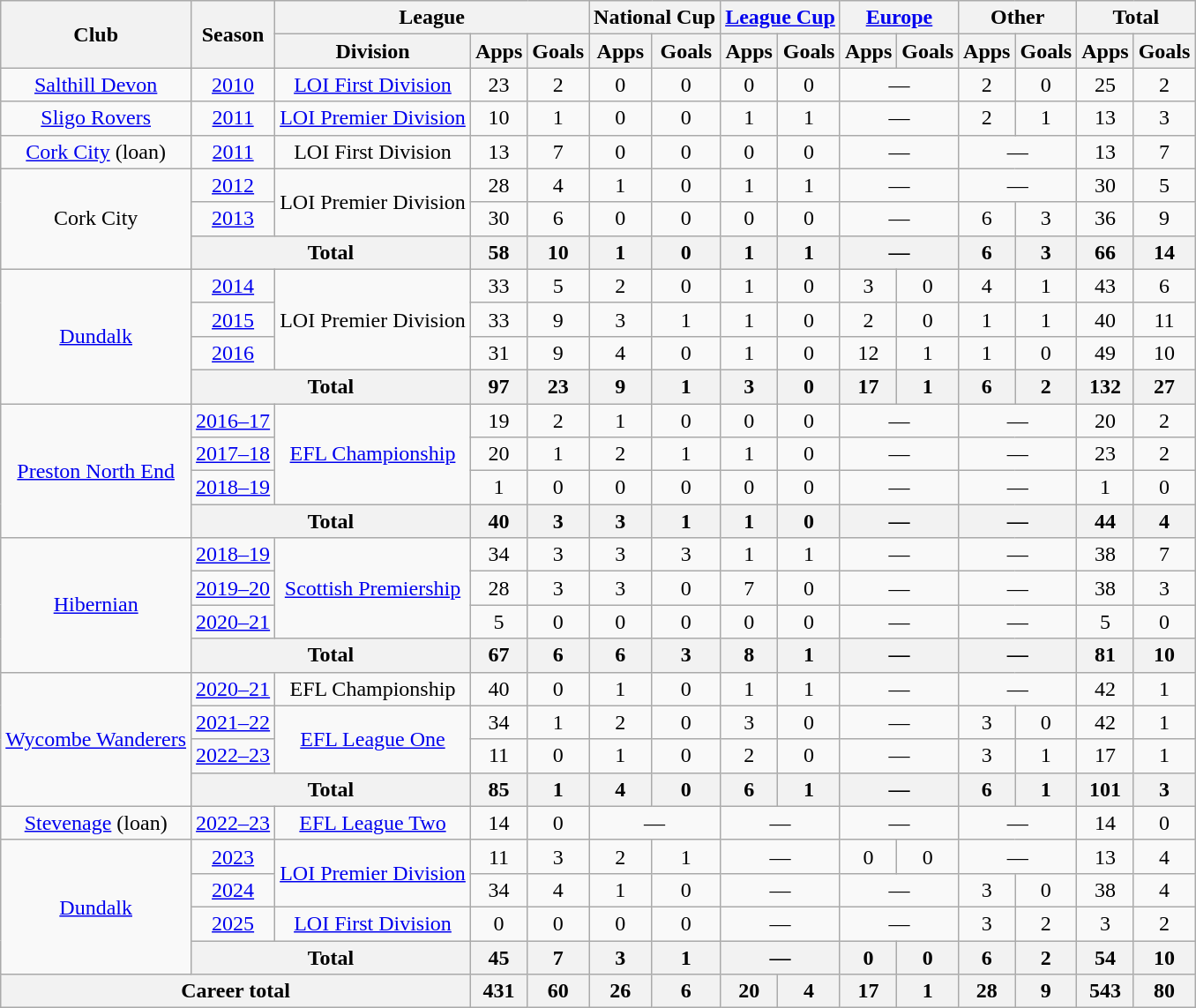<table class=wikitable style=text-align:center>
<tr>
<th rowspan="2">Club</th>
<th rowspan="2">Season</th>
<th colspan="3">League</th>
<th colspan="2">National Cup</th>
<th colspan="2"><a href='#'>League Cup</a></th>
<th colspan="2"><a href='#'>Europe</a></th>
<th colspan="2">Other</th>
<th colspan="2">Total</th>
</tr>
<tr>
<th>Division</th>
<th>Apps</th>
<th>Goals</th>
<th>Apps</th>
<th>Goals</th>
<th>Apps</th>
<th>Goals</th>
<th>Apps</th>
<th>Goals</th>
<th>Apps</th>
<th>Goals</th>
<th>Apps</th>
<th>Goals</th>
</tr>
<tr>
<td><a href='#'>Salthill Devon</a></td>
<td><a href='#'>2010</a></td>
<td><a href='#'>LOI First Division</a></td>
<td>23</td>
<td>2</td>
<td>0</td>
<td>0</td>
<td>0</td>
<td>0</td>
<td colspan="2">—</td>
<td>2</td>
<td>0</td>
<td>25</td>
<td>2</td>
</tr>
<tr>
<td><a href='#'>Sligo Rovers</a></td>
<td><a href='#'>2011</a></td>
<td><a href='#'>LOI Premier Division</a></td>
<td>10</td>
<td>1</td>
<td>0</td>
<td>0</td>
<td>1</td>
<td>1</td>
<td colspan="2">—</td>
<td>2</td>
<td>1</td>
<td>13</td>
<td>3</td>
</tr>
<tr>
<td><a href='#'>Cork City</a> (loan)</td>
<td><a href='#'>2011</a></td>
<td>LOI First Division</td>
<td>13</td>
<td>7</td>
<td>0</td>
<td>0</td>
<td>0</td>
<td>0</td>
<td colspan="2">—</td>
<td colspan="2">—</td>
<td>13</td>
<td>7</td>
</tr>
<tr>
<td rowspan="3">Cork City</td>
<td><a href='#'>2012</a></td>
<td rowspan="2">LOI Premier Division</td>
<td>28</td>
<td>4</td>
<td>1</td>
<td>0</td>
<td>1</td>
<td>1</td>
<td colspan="2">—</td>
<td colspan="2">—</td>
<td>30</td>
<td>5</td>
</tr>
<tr>
<td><a href='#'>2013</a></td>
<td>30</td>
<td>6</td>
<td>0</td>
<td>0</td>
<td>0</td>
<td>0</td>
<td colspan="2">—</td>
<td>6</td>
<td>3</td>
<td>36</td>
<td>9</td>
</tr>
<tr>
<th colspan="2">Total</th>
<th>58</th>
<th>10</th>
<th>1</th>
<th>0</th>
<th>1</th>
<th>1</th>
<th colspan="2">—</th>
<th>6</th>
<th>3</th>
<th>66</th>
<th>14</th>
</tr>
<tr>
<td rowspan="4"><a href='#'>Dundalk</a></td>
<td><a href='#'>2014</a></td>
<td rowspan="3">LOI Premier Division</td>
<td>33</td>
<td>5</td>
<td>2</td>
<td>0</td>
<td>1</td>
<td>0</td>
<td>3</td>
<td>0</td>
<td>4</td>
<td>1</td>
<td>43</td>
<td>6</td>
</tr>
<tr>
<td><a href='#'>2015</a></td>
<td>33</td>
<td>9</td>
<td>3</td>
<td>1</td>
<td>1</td>
<td>0</td>
<td>2</td>
<td>0</td>
<td>1</td>
<td>1</td>
<td>40</td>
<td>11</td>
</tr>
<tr>
<td><a href='#'>2016</a></td>
<td>31</td>
<td>9</td>
<td>4</td>
<td>0</td>
<td>1</td>
<td>0</td>
<td>12</td>
<td>1</td>
<td>1</td>
<td>0</td>
<td>49</td>
<td>10</td>
</tr>
<tr>
<th colspan="2">Total</th>
<th>97</th>
<th>23</th>
<th>9</th>
<th>1</th>
<th>3</th>
<th>0</th>
<th>17</th>
<th>1</th>
<th>6</th>
<th>2</th>
<th>132</th>
<th>27</th>
</tr>
<tr>
<td rowspan="4"><a href='#'>Preston North End</a></td>
<td><a href='#'>2016–17</a></td>
<td rowspan="3"><a href='#'>EFL Championship</a></td>
<td>19</td>
<td>2</td>
<td>1</td>
<td>0</td>
<td>0</td>
<td>0</td>
<td colspan="2">—</td>
<td colspan="2">—</td>
<td>20</td>
<td>2</td>
</tr>
<tr>
<td><a href='#'>2017–18</a></td>
<td>20</td>
<td>1</td>
<td>2</td>
<td>1</td>
<td>1</td>
<td>0</td>
<td colspan="2">—</td>
<td colspan="2">—</td>
<td>23</td>
<td>2</td>
</tr>
<tr>
<td><a href='#'>2018–19</a></td>
<td>1</td>
<td>0</td>
<td>0</td>
<td>0</td>
<td>0</td>
<td>0</td>
<td colspan="2">—</td>
<td colspan="2">—</td>
<td>1</td>
<td>0</td>
</tr>
<tr>
<th colspan="2">Total</th>
<th>40</th>
<th>3</th>
<th>3</th>
<th>1</th>
<th>1</th>
<th>0</th>
<th colspan="2">—</th>
<th colspan="2">—</th>
<th>44</th>
<th>4</th>
</tr>
<tr>
<td rowspan="4"><a href='#'>Hibernian</a></td>
<td><a href='#'>2018–19</a></td>
<td rowspan="3"><a href='#'>Scottish Premiership</a></td>
<td>34</td>
<td>3</td>
<td>3</td>
<td>3</td>
<td>1</td>
<td>1</td>
<td colspan="2">—</td>
<td colspan="2">—</td>
<td>38</td>
<td>7</td>
</tr>
<tr>
<td><a href='#'>2019–20</a></td>
<td>28</td>
<td>3</td>
<td>3</td>
<td>0</td>
<td>7</td>
<td>0</td>
<td colspan="2">—</td>
<td colspan="2">—</td>
<td>38</td>
<td>3</td>
</tr>
<tr>
<td><a href='#'>2020–21</a></td>
<td>5</td>
<td>0</td>
<td>0</td>
<td>0</td>
<td>0</td>
<td>0</td>
<td colspan="2">—</td>
<td colspan="2">—</td>
<td>5</td>
<td>0</td>
</tr>
<tr>
<th colspan="2">Total</th>
<th>67</th>
<th>6</th>
<th>6</th>
<th>3</th>
<th>8</th>
<th>1</th>
<th colspan="2">—</th>
<th colspan="2">—</th>
<th>81</th>
<th>10</th>
</tr>
<tr>
<td rowspan="4"><a href='#'>Wycombe Wanderers</a></td>
<td><a href='#'>2020–21</a></td>
<td>EFL Championship</td>
<td>40</td>
<td>0</td>
<td>1</td>
<td>0</td>
<td>1</td>
<td>1</td>
<td colspan="2">—</td>
<td colspan="2">—</td>
<td>42</td>
<td>1</td>
</tr>
<tr>
<td><a href='#'>2021–22</a></td>
<td rowspan="2"><a href='#'>EFL League One</a></td>
<td>34</td>
<td>1</td>
<td>2</td>
<td>0</td>
<td>3</td>
<td>0</td>
<td colspan="2">—</td>
<td>3</td>
<td>0</td>
<td>42</td>
<td>1</td>
</tr>
<tr>
<td><a href='#'>2022–23</a></td>
<td>11</td>
<td>0</td>
<td>1</td>
<td>0</td>
<td>2</td>
<td>0</td>
<td colspan="2">—</td>
<td>3</td>
<td>1</td>
<td>17</td>
<td>1</td>
</tr>
<tr>
<th colspan="2">Total</th>
<th>85</th>
<th>1</th>
<th>4</th>
<th>0</th>
<th>6</th>
<th>1</th>
<th colspan="2">—</th>
<th>6</th>
<th>1</th>
<th>101</th>
<th>3</th>
</tr>
<tr>
<td><a href='#'>Stevenage</a> (loan)</td>
<td><a href='#'>2022–23</a></td>
<td><a href='#'>EFL League Two</a></td>
<td>14</td>
<td>0</td>
<td colspan="2">—</td>
<td colspan="2">—</td>
<td colspan="2">—</td>
<td colspan="2">—</td>
<td>14</td>
<td>0</td>
</tr>
<tr>
<td rowspan="4"><a href='#'>Dundalk</a></td>
<td><a href='#'>2023</a></td>
<td rowspan="2"><a href='#'>LOI Premier Division</a></td>
<td>11</td>
<td>3</td>
<td>2</td>
<td>1</td>
<td colspan="2">—</td>
<td>0</td>
<td>0</td>
<td colspan="2">—</td>
<td>13</td>
<td>4</td>
</tr>
<tr>
<td><a href='#'>2024</a></td>
<td>34</td>
<td>4</td>
<td>1</td>
<td>0</td>
<td colspan="2">—</td>
<td colspan="2">—</td>
<td>3</td>
<td>0</td>
<td>38</td>
<td>4</td>
</tr>
<tr>
<td><a href='#'>2025</a></td>
<td><a href='#'>LOI First Division</a></td>
<td>0</td>
<td>0</td>
<td>0</td>
<td>0</td>
<td colspan="2">—</td>
<td colspan="2">—</td>
<td>3</td>
<td>2</td>
<td>3</td>
<td>2</td>
</tr>
<tr>
<th colspan="2">Total</th>
<th>45</th>
<th>7</th>
<th>3</th>
<th>1</th>
<th colspan="2">—</th>
<th>0</th>
<th>0</th>
<th>6</th>
<th>2</th>
<th>54</th>
<th>10</th>
</tr>
<tr>
<th colspan="3">Career total</th>
<th>431</th>
<th>60</th>
<th>26</th>
<th>6</th>
<th>20</th>
<th>4</th>
<th>17</th>
<th>1</th>
<th>28</th>
<th>9</th>
<th>543</th>
<th>80</th>
</tr>
</table>
